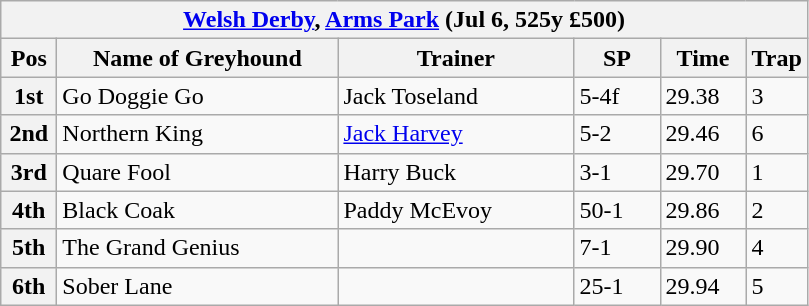<table class="wikitable">
<tr>
<th colspan="6"><a href='#'>Welsh Derby</a>, <a href='#'>Arms Park</a> (Jul 6, 525y £500)</th>
</tr>
<tr>
<th width=30>Pos</th>
<th width=180>Name of Greyhound</th>
<th width=150>Trainer</th>
<th width=50>SP</th>
<th width=50>Time</th>
<th width=30>Trap</th>
</tr>
<tr>
<th>1st</th>
<td>Go Doggie Go</td>
<td>Jack Toseland</td>
<td>5-4f</td>
<td>29.38</td>
<td>3</td>
</tr>
<tr>
<th>2nd</th>
<td>Northern King</td>
<td><a href='#'>Jack Harvey</a></td>
<td>5-2</td>
<td>29.46</td>
<td>6</td>
</tr>
<tr>
<th>3rd</th>
<td>Quare Fool</td>
<td>Harry Buck</td>
<td>3-1</td>
<td>29.70</td>
<td>1</td>
</tr>
<tr>
<th>4th</th>
<td>Black Coak</td>
<td>Paddy McEvoy</td>
<td>50-1</td>
<td>29.86</td>
<td>2</td>
</tr>
<tr>
<th>5th</th>
<td>The Grand Genius</td>
<td></td>
<td>7-1</td>
<td>29.90</td>
<td>4</td>
</tr>
<tr>
<th>6th</th>
<td>Sober Lane</td>
<td></td>
<td>25-1</td>
<td>29.94</td>
<td>5</td>
</tr>
</table>
